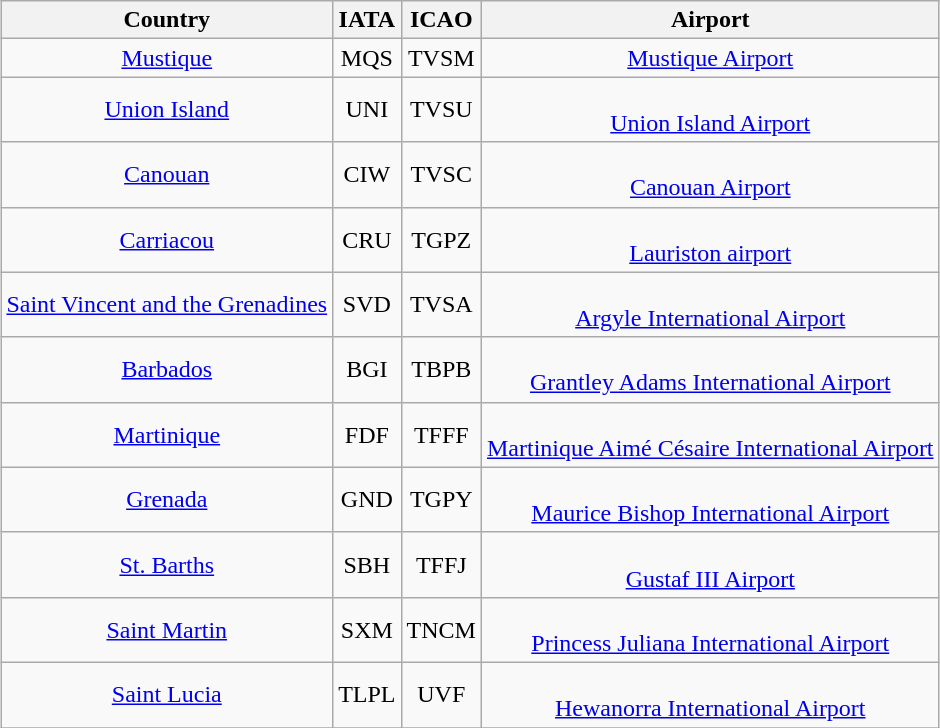<table class="wikitable" style="margin:1em auto; border-collapse:collapse;text-align:center">
<tr>
<th>Country</th>
<th>IATA</th>
<th>ICAO</th>
<th>Airport</th>
</tr>
<tr>
<td><a href='#'>Mustique</a></td>
<td>MQS</td>
<td>TVSM</td>
<td><a href='#'>Mustique Airport</a></td>
</tr>
<tr>
<td><a href='#'>Union Island</a></td>
<td>UNI</td>
<td>TVSU</td>
<td><br><a href='#'>Union Island Airport</a></td>
</tr>
<tr>
<td><a href='#'>Canouan</a></td>
<td>CIW</td>
<td>TVSC</td>
<td><br><a href='#'>Canouan Airport</a></td>
</tr>
<tr>
<td><a href='#'>Carriacou</a></td>
<td>CRU</td>
<td>TGPZ</td>
<td><br><a href='#'>Lauriston airport</a></td>
</tr>
<tr>
<td><a href='#'>Saint Vincent and the Grenadines</a></td>
<td>SVD</td>
<td>TVSA</td>
<td><br><a href='#'>Argyle International Airport</a></td>
</tr>
<tr>
<td><a href='#'>Barbados</a></td>
<td>BGI</td>
<td>TBPB</td>
<td><br><a href='#'>Grantley Adams International Airport</a></td>
</tr>
<tr>
<td><a href='#'>Martinique</a></td>
<td>FDF</td>
<td>TFFF</td>
<td><br><a href='#'>Martinique Aimé Césaire International Airport</a></td>
</tr>
<tr>
<td><a href='#'>Grenada</a></td>
<td>GND</td>
<td>TGPY</td>
<td><br><a href='#'>Maurice Bishop International Airport</a></td>
</tr>
<tr>
<td><a href='#'>St. Barths</a></td>
<td>SBH</td>
<td>TFFJ</td>
<td><br><a href='#'>Gustaf III Airport</a></td>
</tr>
<tr>
<td><a href='#'>Saint Martin</a></td>
<td>SXM</td>
<td>TNCM</td>
<td><br><a href='#'>Princess Juliana International Airport</a></td>
</tr>
<tr>
<td><a href='#'>Saint Lucia</a></td>
<td>TLPL</td>
<td>UVF</td>
<td><br><a href='#'>Hewanorra International Airport</a></td>
</tr>
<tr>
</tr>
</table>
